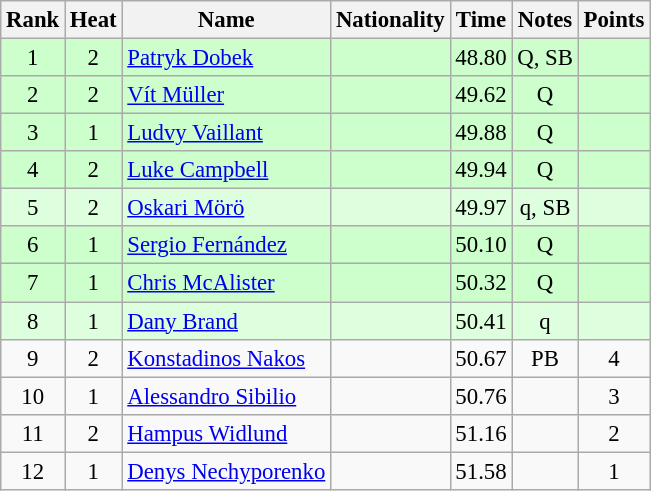<table class="wikitable sortable" style="text-align:center; font-size:95%">
<tr>
<th>Rank</th>
<th>Heat</th>
<th>Name</th>
<th>Nationality</th>
<th>Time</th>
<th>Notes</th>
<th>Points</th>
</tr>
<tr bgcolor=ccffcc>
<td>1</td>
<td>2</td>
<td align=left><a href='#'>Patryk Dobek</a></td>
<td align=left></td>
<td>48.80</td>
<td>Q, SB</td>
<td></td>
</tr>
<tr bgcolor=ccffcc>
<td>2</td>
<td>2</td>
<td align=left><a href='#'>Vít Müller</a></td>
<td align=left></td>
<td>49.62</td>
<td>Q</td>
<td></td>
</tr>
<tr bgcolor=ccffcc>
<td>3</td>
<td>1</td>
<td align=left><a href='#'>Ludvy Vaillant</a></td>
<td align=left></td>
<td>49.88</td>
<td>Q</td>
<td></td>
</tr>
<tr bgcolor=ccffcc>
<td>4</td>
<td>2</td>
<td align=left><a href='#'>Luke Campbell</a></td>
<td align=left></td>
<td>49.94</td>
<td>Q</td>
<td></td>
</tr>
<tr bgcolor=ddffdd>
<td>5</td>
<td>2</td>
<td align=left><a href='#'>Oskari Mörö</a></td>
<td align=left></td>
<td>49.97</td>
<td>q, SB</td>
<td></td>
</tr>
<tr bgcolor=ccffcc>
<td>6</td>
<td>1</td>
<td align=left><a href='#'>Sergio Fernández</a></td>
<td align=left></td>
<td>50.10</td>
<td>Q</td>
<td></td>
</tr>
<tr bgcolor=ccffcc>
<td>7</td>
<td>1</td>
<td align=left><a href='#'>Chris McAlister</a></td>
<td align=left></td>
<td>50.32</td>
<td>Q</td>
<td></td>
</tr>
<tr bgcolor=ddffdd>
<td>8</td>
<td>1</td>
<td align=left><a href='#'>Dany Brand</a></td>
<td align=left></td>
<td>50.41</td>
<td>q</td>
<td></td>
</tr>
<tr>
<td>9</td>
<td>2</td>
<td align=left><a href='#'>Konstadinos Nakos</a></td>
<td align=left></td>
<td>50.67</td>
<td>PB</td>
<td>4</td>
</tr>
<tr>
<td>10</td>
<td>1</td>
<td align=left><a href='#'>Alessandro Sibilio</a></td>
<td align=left></td>
<td>50.76</td>
<td></td>
<td>3</td>
</tr>
<tr>
<td>11</td>
<td>2</td>
<td align=left><a href='#'>Hampus Widlund</a></td>
<td align=left></td>
<td>51.16</td>
<td></td>
<td>2</td>
</tr>
<tr>
<td>12</td>
<td>1</td>
<td align=left><a href='#'>Denys Nechyporenko</a></td>
<td align=left></td>
<td>51.58</td>
<td></td>
<td>1</td>
</tr>
</table>
